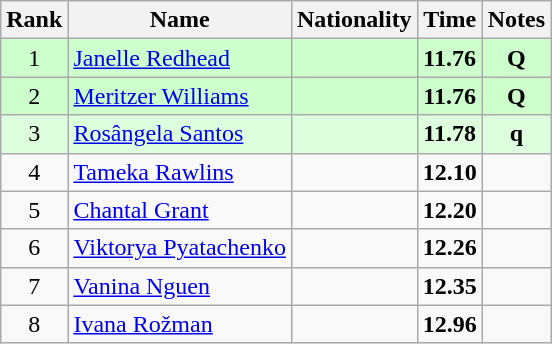<table class="wikitable sortable" style="text-align:center">
<tr>
<th>Rank</th>
<th>Name</th>
<th>Nationality</th>
<th>Time</th>
<th>Notes</th>
</tr>
<tr bgcolor=ccffcc>
<td>1</td>
<td align=left><a href='#'>Janelle Redhead</a></td>
<td align=left></td>
<td><strong>11.76</strong></td>
<td><strong>Q</strong></td>
</tr>
<tr bgcolor=ccffcc>
<td>2</td>
<td align=left><a href='#'>Meritzer Williams</a></td>
<td align=left></td>
<td><strong>11.76</strong></td>
<td><strong>Q</strong></td>
</tr>
<tr bgcolor=ddffdd>
<td>3</td>
<td align=left><a href='#'>Rosângela Santos</a></td>
<td align=left></td>
<td><strong>11.78</strong></td>
<td><strong>q</strong></td>
</tr>
<tr>
<td>4</td>
<td align=left><a href='#'>Tameka Rawlins</a></td>
<td align=left></td>
<td><strong>12.10</strong></td>
<td></td>
</tr>
<tr>
<td>5</td>
<td align=left><a href='#'>Chantal Grant</a></td>
<td align=left></td>
<td><strong>12.20</strong></td>
<td></td>
</tr>
<tr>
<td>6</td>
<td align=left><a href='#'>Viktorya Pyatachenko</a></td>
<td align=left></td>
<td><strong>12.26</strong></td>
<td></td>
</tr>
<tr>
<td>7</td>
<td align=left><a href='#'>Vanina Nguen</a></td>
<td align=left></td>
<td><strong>12.35</strong></td>
<td></td>
</tr>
<tr>
<td>8</td>
<td align=left><a href='#'>Ivana Rožman</a></td>
<td align=left></td>
<td><strong>12.96</strong></td>
<td></td>
</tr>
</table>
